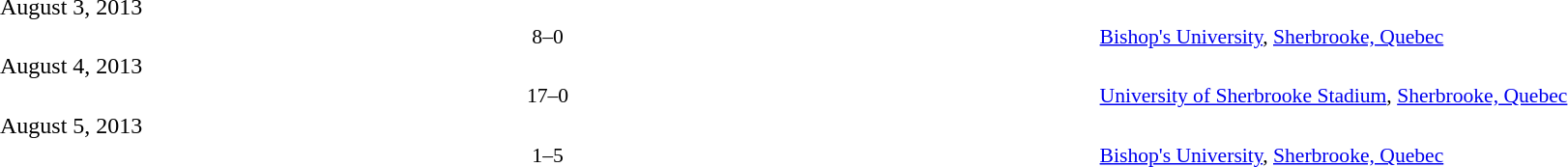<table style="width:100%;" cellspacing="1">
<tr>
<th width=25%></th>
<th width=10%></th>
<th width=25%></th>
</tr>
<tr>
<td>August 3, 2013</td>
</tr>
<tr style=font-size:90%>
<td align=right></td>
<td align=center>8–0</td>
<td></td>
<td><a href='#'>Bishop's University</a>, <a href='#'>Sherbrooke, Quebec</a></td>
</tr>
<tr>
<td>August 4, 2013</td>
</tr>
<tr style=font-size:90%>
<td align=right></td>
<td align=center>17–0</td>
<td></td>
<td><a href='#'>University of Sherbrooke Stadium</a>, <a href='#'>Sherbrooke, Quebec</a></td>
</tr>
<tr>
<td>August 5, 2013</td>
</tr>
<tr style=font-size:90%>
<td align=right></td>
<td align=center>1–5</td>
<td></td>
<td><a href='#'>Bishop's University</a>, <a href='#'>Sherbrooke, Quebec</a></td>
</tr>
</table>
